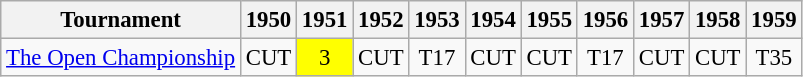<table class="wikitable" style="font-size:95%;text-align:center;">
<tr>
<th>Tournament</th>
<th>1950</th>
<th>1951</th>
<th>1952</th>
<th>1953</th>
<th>1954</th>
<th>1955</th>
<th>1956</th>
<th>1957</th>
<th>1958</th>
<th>1959</th>
</tr>
<tr>
<td align=left><a href='#'>The Open Championship</a></td>
<td>CUT</td>
<td style="background:yellow;">3</td>
<td>CUT</td>
<td>T17</td>
<td>CUT</td>
<td>CUT</td>
<td>T17</td>
<td>CUT</td>
<td>CUT</td>
<td>T35</td>
</tr>
</table>
